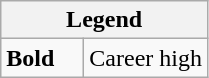<table class="wikitable">
<tr>
<th colspan="2">Legend</th>
</tr>
<tr>
<td style="width:3em;"><strong>Bold</strong></td>
<td>Career high</td>
</tr>
</table>
